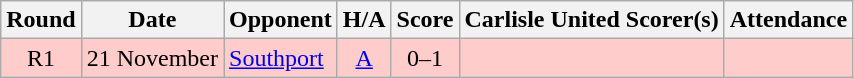<table class="wikitable" style="text-align:center">
<tr>
<th>Round</th>
<th>Date</th>
<th>Opponent</th>
<th>H/A</th>
<th>Score</th>
<th>Carlisle United Scorer(s)</th>
<th>Attendance</th>
</tr>
<tr bgcolor=#FFCCCC>
<td>R1</td>
<td align=left>21 November</td>
<td align=left><a href='#'>Southport</a></td>
<td><a href='#'>A</a></td>
<td>0–1</td>
<td align=left></td>
<td></td>
</tr>
</table>
